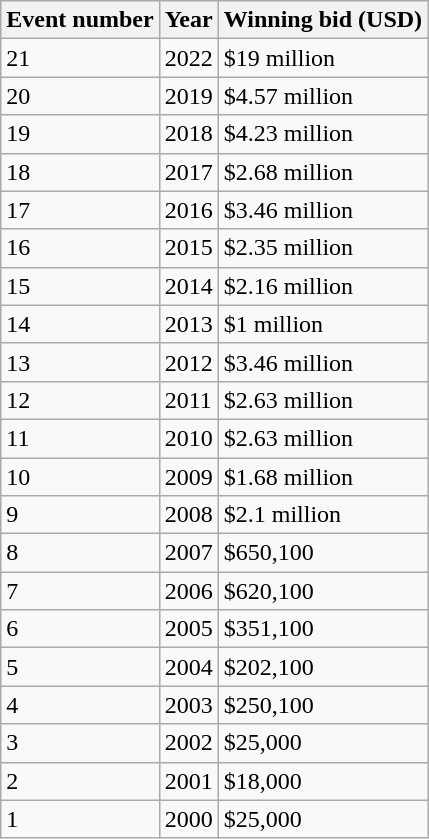<table class="wikitable">
<tr>
<th>Event number</th>
<th>Year</th>
<th>Winning bid (USD)</th>
</tr>
<tr>
<td>21</td>
<td>2022</td>
<td>$19 million</td>
</tr>
<tr>
<td>20</td>
<td>2019</td>
<td>$4.57 million</td>
</tr>
<tr>
<td>19</td>
<td>2018</td>
<td>$4.23 million</td>
</tr>
<tr>
<td>18</td>
<td>2017</td>
<td>$2.68 million</td>
</tr>
<tr>
<td>17</td>
<td>2016</td>
<td>$3.46 million</td>
</tr>
<tr>
<td>16</td>
<td>2015</td>
<td>$2.35 million</td>
</tr>
<tr>
<td>15</td>
<td>2014</td>
<td>$2.16 million</td>
</tr>
<tr>
<td>14</td>
<td>2013</td>
<td>$1 million</td>
</tr>
<tr>
<td>13</td>
<td>2012</td>
<td>$3.46 million</td>
</tr>
<tr>
<td>12</td>
<td>2011</td>
<td>$2.63 million</td>
</tr>
<tr>
<td>11</td>
<td>2010</td>
<td>$2.63 million</td>
</tr>
<tr>
<td>10</td>
<td>2009</td>
<td>$1.68 million</td>
</tr>
<tr>
<td>9</td>
<td>2008</td>
<td>$2.1 million</td>
</tr>
<tr>
<td>8</td>
<td>2007</td>
<td>$650,100</td>
</tr>
<tr>
<td>7</td>
<td>2006</td>
<td>$620,100</td>
</tr>
<tr>
<td>6</td>
<td>2005</td>
<td>$351,100</td>
</tr>
<tr>
<td>5</td>
<td>2004</td>
<td>$202,100</td>
</tr>
<tr>
<td>4</td>
<td>2003</td>
<td>$250,100</td>
</tr>
<tr>
<td>3</td>
<td>2002</td>
<td>$25,000</td>
</tr>
<tr>
<td>2</td>
<td>2001</td>
<td>$18,000</td>
</tr>
<tr>
<td>1</td>
<td>2000</td>
<td>$25,000</td>
</tr>
</table>
